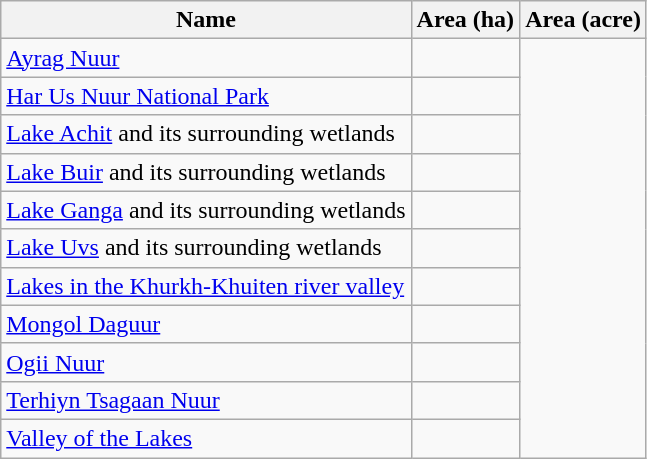<table class="wikitable sortable">
<tr>
<th scope="col" align=left>Name</th>
<th scope="col">Area (ha)</th>
<th scope="col">Area (acre)</th>
</tr>
<tr ---->
<td><a href='#'>Ayrag Nuur</a></td>
<td></td>
</tr>
<tr ---->
<td><a href='#'>Har Us Nuur National Park</a></td>
<td></td>
</tr>
<tr ---->
<td><a href='#'>Lake Achit</a> and its surrounding wetlands</td>
<td></td>
</tr>
<tr ---->
<td><a href='#'>Lake Buir</a> and its surrounding wetlands</td>
<td></td>
</tr>
<tr ---->
<td><a href='#'>Lake Ganga</a> and its surrounding wetlands</td>
<td></td>
</tr>
<tr ---->
<td><a href='#'>Lake Uvs</a> and its surrounding wetlands</td>
<td></td>
</tr>
<tr ---->
<td><a href='#'>Lakes in the Khurkh-Khuiten river valley</a></td>
<td></td>
</tr>
<tr ---->
<td><a href='#'>Mongol Daguur</a></td>
<td></td>
</tr>
<tr ---->
<td><a href='#'>Ogii Nuur</a></td>
<td></td>
</tr>
<tr ---->
<td><a href='#'>Terhiyn Tsagaan Nuur</a></td>
<td></td>
</tr>
<tr ---->
<td><a href='#'>Valley of the Lakes</a></td>
<td></td>
</tr>
</table>
